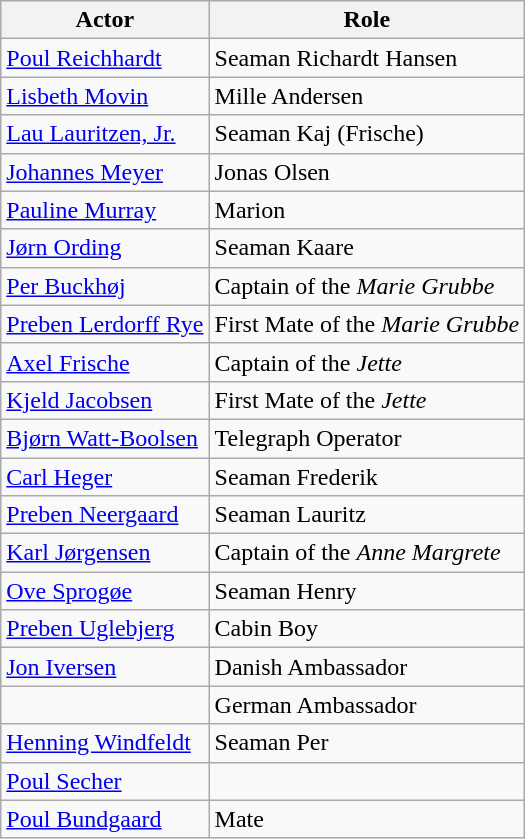<table class="wikitable">
<tr>
<th>Actor</th>
<th>Role</th>
</tr>
<tr>
<td><a href='#'>Poul Reichhardt</a></td>
<td>Seaman Richardt Hansen</td>
</tr>
<tr>
<td><a href='#'>Lisbeth Movin</a></td>
<td>Mille Andersen</td>
</tr>
<tr>
<td><a href='#'>Lau Lauritzen, Jr.</a></td>
<td>Seaman Kaj (Frische)</td>
</tr>
<tr>
<td><a href='#'>Johannes Meyer</a></td>
<td>Jonas Olsen</td>
</tr>
<tr>
<td><a href='#'>Pauline Murray</a></td>
<td>Marion</td>
</tr>
<tr>
<td><a href='#'>Jørn Ording</a></td>
<td>Seaman Kaare</td>
</tr>
<tr>
<td><a href='#'>Per Buckhøj</a></td>
<td>Captain of the <em>Marie Grubbe</em></td>
</tr>
<tr>
<td><a href='#'>Preben Lerdorff Rye</a></td>
<td>First Mate of the <em>Marie Grubbe</em></td>
</tr>
<tr>
<td><a href='#'>Axel Frische</a></td>
<td>Captain of the <em>Jette</em></td>
</tr>
<tr>
<td><a href='#'>Kjeld Jacobsen</a></td>
<td>First Mate of the <em>Jette</em></td>
</tr>
<tr>
<td><a href='#'>Bjørn Watt-Boolsen</a></td>
<td>Telegraph Operator</td>
</tr>
<tr>
<td><a href='#'>Carl Heger</a></td>
<td>Seaman Frederik</td>
</tr>
<tr>
<td><a href='#'>Preben Neergaard</a></td>
<td>Seaman Lauritz</td>
</tr>
<tr>
<td><a href='#'>Karl Jørgensen</a></td>
<td>Captain of the <em>Anne Margrete</em></td>
</tr>
<tr>
<td><a href='#'>Ove Sprogøe</a></td>
<td>Seaman Henry</td>
</tr>
<tr>
<td><a href='#'>Preben Uglebjerg</a></td>
<td>Cabin Boy</td>
</tr>
<tr>
<td><a href='#'>Jon Iversen</a></td>
<td>Danish Ambassador</td>
</tr>
<tr>
<td></td>
<td>German Ambassador</td>
</tr>
<tr>
<td><a href='#'>Henning Windfeldt</a></td>
<td>Seaman Per</td>
</tr>
<tr>
<td><a href='#'>Poul Secher</a></td>
<td></td>
</tr>
<tr>
<td><a href='#'>Poul Bundgaard</a></td>
<td>Mate</td>
</tr>
</table>
